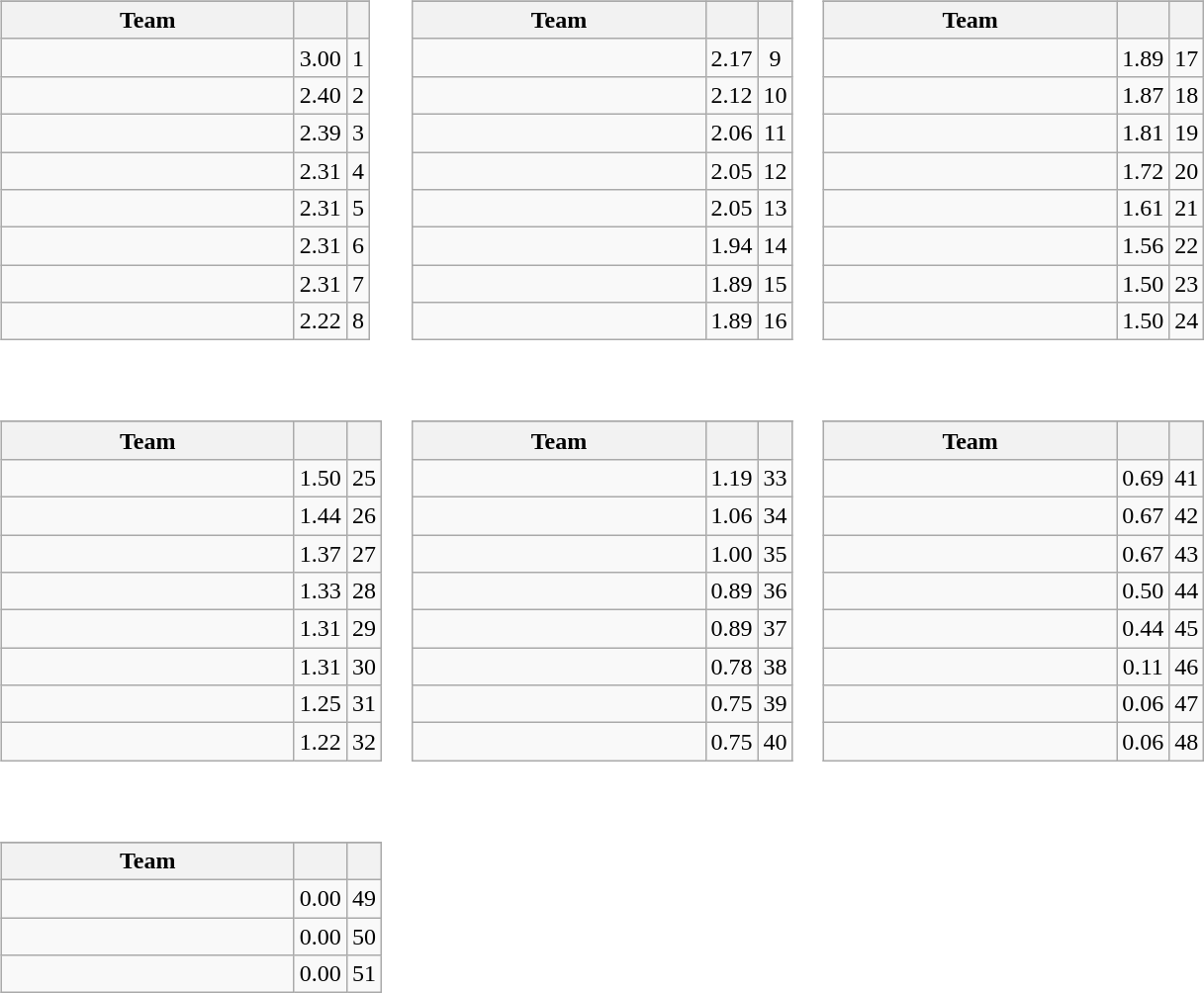<table>
<tr valign=top>
<td><br><table class="wikitable">
<tr>
</tr>
<tr>
<th width=190>Team</th>
<th></th>
<th></th>
</tr>
<tr>
<td><strong> </strong></td>
<td align=center>3.00</td>
<td align=center>1</td>
</tr>
<tr>
<td><strong> </strong></td>
<td align=center>2.40</td>
<td align=center>2</td>
</tr>
<tr>
<td><strong> </strong></td>
<td align=center>2.39</td>
<td align=center>3</td>
</tr>
<tr>
<td><strong> </strong></td>
<td align=center>2.31</td>
<td align=center>4</td>
</tr>
<tr>
<td><strong> </strong></td>
<td align=center>2.31</td>
<td align=center>5</td>
</tr>
<tr>
<td><strong> </strong></td>
<td align=center>2.31</td>
<td align=center>6</td>
</tr>
<tr>
<td><strong> </strong></td>
<td align=center>2.31</td>
<td align=center>7</td>
</tr>
<tr>
<td></td>
<td align=center>2.22</td>
<td align=center>8</td>
</tr>
</table>
</td>
<td><br><table class="wikitable">
<tr>
</tr>
<tr>
<th width=190>Team</th>
<th></th>
<th></th>
</tr>
<tr>
<td><strong> </strong></td>
<td align=center>2.17</td>
<td align=center>9</td>
</tr>
<tr>
<td><strong> </strong></td>
<td align=center>2.12</td>
<td align=center>10</td>
</tr>
<tr>
<td></td>
<td align=center>2.06</td>
<td align=center>11</td>
</tr>
<tr>
<td></td>
<td align=center>2.05</td>
<td align=center>12</td>
</tr>
<tr>
<td></td>
<td align=center>2.05</td>
<td align=center>13</td>
</tr>
<tr>
<td></td>
<td align=center>1.94</td>
<td align=center>14</td>
</tr>
<tr>
<td></td>
<td align=center>1.89</td>
<td align=center>15</td>
</tr>
<tr>
<td><strong> </strong></td>
<td align=center>1.89</td>
<td align=center>16</td>
</tr>
</table>
</td>
<td><br><table class="wikitable">
<tr>
</tr>
<tr>
<th width=190>Team</th>
<th></th>
<th></th>
</tr>
<tr>
<td></td>
<td align=center>1.89</td>
<td align=center>17</td>
</tr>
<tr>
<td></td>
<td align=center>1.87</td>
<td align=center>18</td>
</tr>
<tr>
<td></td>
<td align=center>1.81</td>
<td align=center>19</td>
</tr>
<tr>
<td><strong> </strong></td>
<td align=center>1.72</td>
<td align=center>20</td>
</tr>
<tr>
<td><strong> </strong></td>
<td align=center>1.61</td>
<td align=center>21</td>
</tr>
<tr>
<td></td>
<td align=center>1.56</td>
<td align=center>22</td>
</tr>
<tr>
<td></td>
<td align=center>1.50</td>
<td align=center>23</td>
</tr>
<tr>
<td></td>
<td align=center>1.50</td>
<td align=center>24</td>
</tr>
</table>
</td>
</tr>
<tr valign=top>
<td><br><table class="wikitable">
<tr>
</tr>
<tr>
<th width=190>Team</th>
<th></th>
<th></th>
</tr>
<tr>
<td><strong> </strong></td>
<td align=center>1.50</td>
<td align=center>25</td>
</tr>
<tr>
<td></td>
<td align=center>1.44</td>
<td align=center>26</td>
</tr>
<tr>
<td></td>
<td align=center>1.37</td>
<td align=center>27</td>
</tr>
<tr>
<td></td>
<td align=center>1.33</td>
<td align=center>28</td>
</tr>
<tr>
<td></td>
<td align=center>1.31</td>
<td align=center>29</td>
</tr>
<tr>
<td></td>
<td align=center>1.31</td>
<td align=center>30</td>
</tr>
<tr>
<td></td>
<td align=center>1.25</td>
<td align=center>31</td>
</tr>
<tr>
<td></td>
<td align=center>1.22</td>
<td align=center>32</td>
</tr>
</table>
</td>
<td><br><table class="wikitable">
<tr>
</tr>
<tr>
<th width=190>Team</th>
<th></th>
<th></th>
</tr>
<tr>
<td></td>
<td align=center>1.19</td>
<td align=center>33</td>
</tr>
<tr>
<td></td>
<td align=center>1.06</td>
<td align=center>34</td>
</tr>
<tr>
<td></td>
<td align=center>1.00</td>
<td align=center>35</td>
</tr>
<tr>
<td></td>
<td align=center>0.89</td>
<td align=center>36</td>
</tr>
<tr>
<td></td>
<td align=center>0.89</td>
<td align=center>37</td>
</tr>
<tr>
<td></td>
<td align=center>0.78</td>
<td align=center>38</td>
</tr>
<tr>
<td></td>
<td align=center>0.75</td>
<td align=center>39</td>
</tr>
<tr>
<td></td>
<td align=center>0.75</td>
<td align=center>40</td>
</tr>
</table>
</td>
<td><br><table class="wikitable">
<tr>
</tr>
<tr>
<th width=190>Team</th>
<th></th>
<th></th>
</tr>
<tr>
<td></td>
<td align=center>0.69</td>
<td align=center>41</td>
</tr>
<tr>
<td></td>
<td align=center>0.67</td>
<td align=center>42</td>
</tr>
<tr>
<td></td>
<td align=center>0.67</td>
<td align=center>43</td>
</tr>
<tr>
<td></td>
<td align=center>0.50</td>
<td align=center>44</td>
</tr>
<tr>
<td></td>
<td align=center>0.44</td>
<td align=center>45</td>
</tr>
<tr>
<td></td>
<td align=center>0.11</td>
<td align=center>46</td>
</tr>
<tr>
<td></td>
<td align=center>0.06</td>
<td align=center>47</td>
</tr>
<tr>
<td></td>
<td align=center>0.06</td>
<td align=center>48</td>
</tr>
</table>
</td>
</tr>
<tr valign=top>
<td><br><table class="wikitable">
<tr>
</tr>
<tr>
<th width=190>Team</th>
<th></th>
<th></th>
</tr>
<tr>
<td></td>
<td align=center>0.00</td>
<td align=center>49</td>
</tr>
<tr>
<td></td>
<td align=center>0.00</td>
<td align=center>50</td>
</tr>
<tr>
<td></td>
<td align=center>0.00</td>
<td align=center>51</td>
</tr>
</table>
</td>
</tr>
</table>
